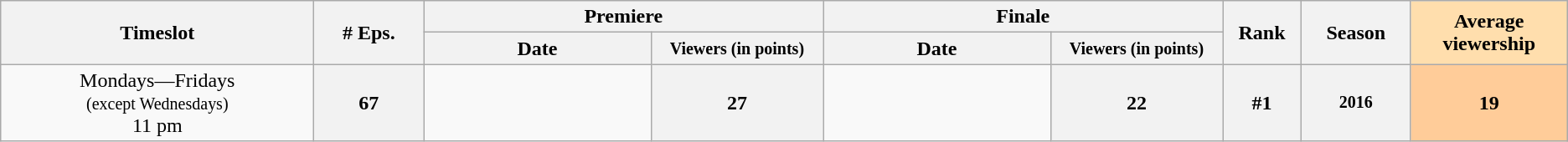<table class="wikitable">
<tr>
<th style="width:20%;" rowspan="2">Timeslot</th>
<th style="width:7%;" rowspan="2"># Eps.</th>
<th colspan=2>Premiere</th>
<th colspan=2>Finale</th>
<th style="width:5%;" rowspan="2">Rank</th>
<th style="width:7%;" rowspan="2">Season</th>
<th style="width:10%; background:#ffdead;" rowspan="2">Average viewership</th>
</tr>
<tr>
<th>Date</th>
<th span style="width:11%; font-size:smaller; line-height:100%;">Viewers (in points)</th>
<th>Date</th>
<th span style="width:11%; font-size:smaller; line-height:100%;">Viewers (in points)</th>
</tr>
<tr>
<td rowspan="1" style="text-align:center;">Mondays—Fridays <small><br> (except Wednesdays)</small> <br>11 pm</td>
<th>67</th>
<td style="font-size:11px;line-height:110%"></td>
<th>27</th>
<td style="font-size:11px;line-height:110%"></td>
<th>22</th>
<th>#1</th>
<th style="font-size:smaller">2016</th>
<th style="background:#fc9;">19</th>
</tr>
</table>
